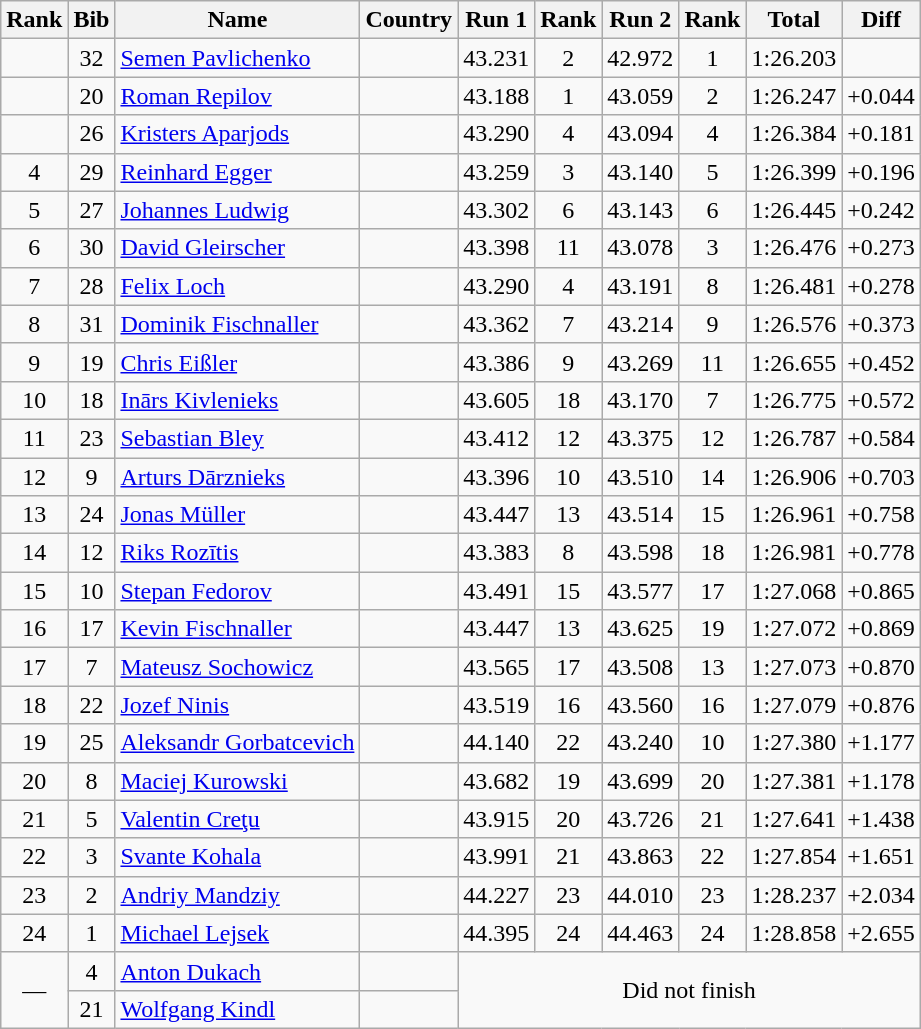<table class="wikitable sortable" style="text-align:center">
<tr>
<th>Rank</th>
<th>Bib</th>
<th>Name</th>
<th>Country</th>
<th>Run 1</th>
<th>Rank</th>
<th>Run 2</th>
<th>Rank</th>
<th>Total</th>
<th>Diff</th>
</tr>
<tr>
<td></td>
<td>32</td>
<td align=left><a href='#'>Semen Pavlichenko</a></td>
<td align=left></td>
<td>43.231</td>
<td>2</td>
<td>42.972</td>
<td>1</td>
<td>1:26.203</td>
<td></td>
</tr>
<tr>
<td></td>
<td>20</td>
<td align=left><a href='#'>Roman Repilov</a></td>
<td align=left></td>
<td>43.188</td>
<td>1</td>
<td>43.059</td>
<td>2</td>
<td>1:26.247</td>
<td>+0.044</td>
</tr>
<tr>
<td></td>
<td>26</td>
<td align=left><a href='#'>Kristers Aparjods</a></td>
<td align=left></td>
<td>43.290</td>
<td>4</td>
<td>43.094</td>
<td>4</td>
<td>1:26.384</td>
<td>+0.181</td>
</tr>
<tr>
<td>4</td>
<td>29</td>
<td align=left><a href='#'>Reinhard Egger</a></td>
<td align=left></td>
<td>43.259</td>
<td>3</td>
<td>43.140</td>
<td>5</td>
<td>1:26.399</td>
<td>+0.196</td>
</tr>
<tr>
<td>5</td>
<td>27</td>
<td align=left><a href='#'>Johannes Ludwig</a></td>
<td align=left></td>
<td>43.302</td>
<td>6</td>
<td>43.143</td>
<td>6</td>
<td>1:26.445</td>
<td>+0.242</td>
</tr>
<tr>
<td>6</td>
<td>30</td>
<td align=left><a href='#'>David Gleirscher</a></td>
<td align=left></td>
<td>43.398</td>
<td>11</td>
<td>43.078</td>
<td>3</td>
<td>1:26.476</td>
<td>+0.273</td>
</tr>
<tr>
<td>7</td>
<td>28</td>
<td align=left><a href='#'>Felix Loch</a></td>
<td align=left></td>
<td>43.290</td>
<td>4</td>
<td>43.191</td>
<td>8</td>
<td>1:26.481</td>
<td>+0.278</td>
</tr>
<tr>
<td>8</td>
<td>31</td>
<td align=left><a href='#'>Dominik Fischnaller</a></td>
<td align=left></td>
<td>43.362</td>
<td>7</td>
<td>43.214</td>
<td>9</td>
<td>1:26.576</td>
<td>+0.373</td>
</tr>
<tr>
<td>9</td>
<td>19</td>
<td align=left><a href='#'>Chris Eißler</a></td>
<td align=left></td>
<td>43.386</td>
<td>9</td>
<td>43.269</td>
<td>11</td>
<td>1:26.655</td>
<td>+0.452</td>
</tr>
<tr>
<td>10</td>
<td>18</td>
<td align=left><a href='#'>Inārs Kivlenieks</a></td>
<td align=left></td>
<td>43.605</td>
<td>18</td>
<td>43.170</td>
<td>7</td>
<td>1:26.775</td>
<td>+0.572</td>
</tr>
<tr>
<td>11</td>
<td>23</td>
<td align=left><a href='#'>Sebastian Bley</a></td>
<td align=left></td>
<td>43.412</td>
<td>12</td>
<td>43.375</td>
<td>12</td>
<td>1:26.787</td>
<td>+0.584</td>
</tr>
<tr>
<td>12</td>
<td>9</td>
<td align=left><a href='#'>Arturs Dārznieks</a></td>
<td align=left></td>
<td>43.396</td>
<td>10</td>
<td>43.510</td>
<td>14</td>
<td>1:26.906</td>
<td>+0.703</td>
</tr>
<tr>
<td>13</td>
<td>24</td>
<td align=left><a href='#'>Jonas Müller</a></td>
<td align=left></td>
<td>43.447</td>
<td>13</td>
<td>43.514</td>
<td>15</td>
<td>1:26.961</td>
<td>+0.758</td>
</tr>
<tr>
<td>14</td>
<td>12</td>
<td align=left><a href='#'>Riks Rozītis</a></td>
<td align=left></td>
<td>43.383</td>
<td>8</td>
<td>43.598</td>
<td>18</td>
<td>1:26.981</td>
<td>+0.778</td>
</tr>
<tr>
<td>15</td>
<td>10</td>
<td align=left><a href='#'>Stepan Fedorov</a></td>
<td align=left></td>
<td>43.491</td>
<td>15</td>
<td>43.577</td>
<td>17</td>
<td>1:27.068</td>
<td>+0.865</td>
</tr>
<tr>
<td>16</td>
<td>17</td>
<td align=left><a href='#'>Kevin Fischnaller</a></td>
<td align=left></td>
<td>43.447</td>
<td>13</td>
<td>43.625</td>
<td>19</td>
<td>1:27.072</td>
<td>+0.869</td>
</tr>
<tr>
<td>17</td>
<td>7</td>
<td align=left><a href='#'>Mateusz Sochowicz</a></td>
<td align=left></td>
<td>43.565</td>
<td>17</td>
<td>43.508</td>
<td>13</td>
<td>1:27.073</td>
<td>+0.870</td>
</tr>
<tr>
<td>18</td>
<td>22</td>
<td align=left><a href='#'>Jozef Ninis</a></td>
<td align=left></td>
<td>43.519</td>
<td>16</td>
<td>43.560</td>
<td>16</td>
<td>1:27.079</td>
<td>+0.876</td>
</tr>
<tr>
<td>19</td>
<td>25</td>
<td align=left><a href='#'>Aleksandr Gorbatcevich</a></td>
<td align=left></td>
<td>44.140</td>
<td>22</td>
<td>43.240</td>
<td>10</td>
<td>1:27.380</td>
<td>+1.177</td>
</tr>
<tr>
<td>20</td>
<td>8</td>
<td align=left><a href='#'>Maciej Kurowski</a></td>
<td align=left></td>
<td>43.682</td>
<td>19</td>
<td>43.699</td>
<td>20</td>
<td>1:27.381</td>
<td>+1.178</td>
</tr>
<tr>
<td>21</td>
<td>5</td>
<td align=left><a href='#'>Valentin Creţu</a></td>
<td align=left></td>
<td>43.915</td>
<td>20</td>
<td>43.726</td>
<td>21</td>
<td>1:27.641</td>
<td>+1.438</td>
</tr>
<tr>
<td>22</td>
<td>3</td>
<td align=left><a href='#'>Svante Kohala</a></td>
<td align=left></td>
<td>43.991</td>
<td>21</td>
<td>43.863</td>
<td>22</td>
<td>1:27.854</td>
<td>+1.651</td>
</tr>
<tr>
<td>23</td>
<td>2</td>
<td align=left><a href='#'>Andriy Mandziy</a></td>
<td align=left></td>
<td>44.227</td>
<td>23</td>
<td>44.010</td>
<td>23</td>
<td>1:28.237</td>
<td>+2.034</td>
</tr>
<tr>
<td>24</td>
<td>1</td>
<td align=left><a href='#'>Michael Lejsek</a></td>
<td align=left></td>
<td>44.395</td>
<td>24</td>
<td>44.463</td>
<td>24</td>
<td>1:28.858</td>
<td>+2.655</td>
</tr>
<tr>
<td rowspan=2>—</td>
<td>4</td>
<td align=left><a href='#'>Anton Dukach</a></td>
<td align=left></td>
<td rowspan=2 colspan=6>Did not finish</td>
</tr>
<tr>
<td>21</td>
<td align=left><a href='#'>Wolfgang Kindl</a></td>
<td align=left></td>
</tr>
</table>
